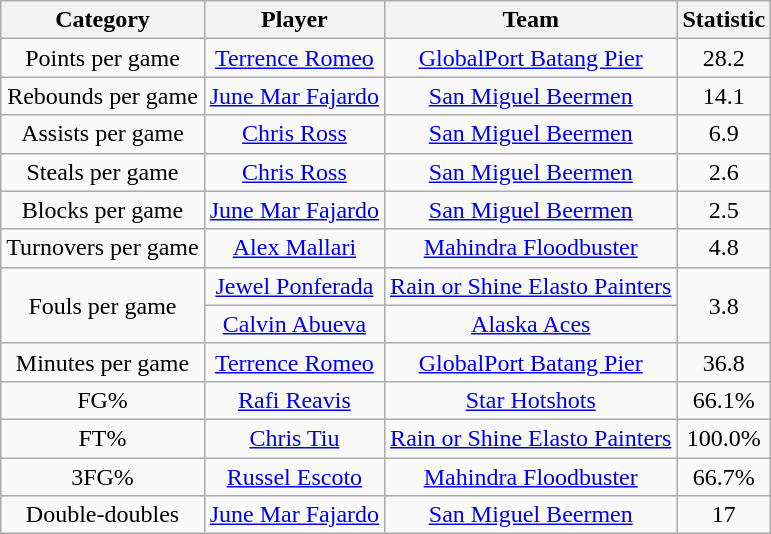<table class="wikitable" style="text-align:center">
<tr>
<th>Category</th>
<th>Player</th>
<th>Team</th>
<th>Statistic</th>
</tr>
<tr>
<td>Points per game</td>
<td><a href='#'>Terrence Romeo</a></td>
<td><a href='#'>GlobalPort Batang Pier</a></td>
<td>28.2</td>
</tr>
<tr>
<td>Rebounds per game</td>
<td><a href='#'>June Mar Fajardo</a></td>
<td><a href='#'>San Miguel Beermen</a></td>
<td>14.1</td>
</tr>
<tr>
<td>Assists per game</td>
<td><a href='#'>Chris Ross</a></td>
<td><a href='#'>San Miguel Beermen</a></td>
<td>6.9</td>
</tr>
<tr>
<td>Steals per game</td>
<td><a href='#'>Chris Ross</a></td>
<td><a href='#'>San Miguel Beermen</a></td>
<td>2.6</td>
</tr>
<tr>
<td>Blocks per game</td>
<td><a href='#'>June Mar Fajardo</a></td>
<td><a href='#'>San Miguel Beermen</a></td>
<td>2.5</td>
</tr>
<tr>
<td>Turnovers per game</td>
<td><a href='#'>Alex Mallari</a></td>
<td><a href='#'>Mahindra Floodbuster</a></td>
<td>4.8</td>
</tr>
<tr>
<td rowspan=2>Fouls per game</td>
<td><a href='#'>Jewel Ponferada</a></td>
<td><a href='#'>Rain or Shine Elasto Painters</a></td>
<td rowspan=2>3.8</td>
</tr>
<tr>
<td><a href='#'>Calvin Abueva</a></td>
<td><a href='#'>Alaska Aces</a></td>
</tr>
<tr>
<td>Minutes per game</td>
<td><a href='#'>Terrence Romeo</a></td>
<td><a href='#'>GlobalPort Batang Pier</a></td>
<td>36.8</td>
</tr>
<tr>
<td>FG%</td>
<td><a href='#'>Rafi Reavis</a></td>
<td><a href='#'>Star Hotshots</a></td>
<td>66.1%</td>
</tr>
<tr>
<td>FT%</td>
<td><a href='#'>Chris Tiu</a></td>
<td><a href='#'>Rain or Shine Elasto Painters</a></td>
<td>100.0%</td>
</tr>
<tr>
<td>3FG%</td>
<td><a href='#'>Russel Escoto</a></td>
<td><a href='#'>Mahindra Floodbuster</a></td>
<td>66.7%</td>
</tr>
<tr>
<td>Double-doubles</td>
<td><a href='#'>June Mar Fajardo</a></td>
<td><a href='#'>San Miguel Beermen</a></td>
<td>17</td>
</tr>
</table>
